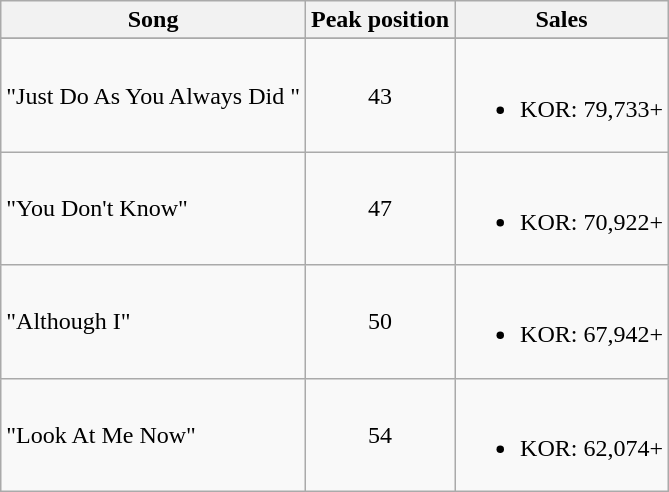<table class="wikitable sortable" style="text-align:center;">
<tr>
<th>Song</th>
<th>Peak position</th>
<th>Sales</th>
</tr>
<tr style="font-size:smaller;">
</tr>
<tr>
<td align="left">"Just Do As You Always Did "</td>
<td>43</td>
<td><br><ul><li>KOR: 79,733+</li></ul></td>
</tr>
<tr>
<td align="left">"You Don't Know"</td>
<td>47</td>
<td><br><ul><li>KOR: 70,922+</li></ul></td>
</tr>
<tr>
<td align="left">"Although I"</td>
<td>50</td>
<td><br><ul><li>KOR: 67,942+</li></ul></td>
</tr>
<tr>
<td align="left">"Look At Me Now"</td>
<td>54</td>
<td><br><ul><li>KOR: 62,074+</li></ul></td>
</tr>
</table>
